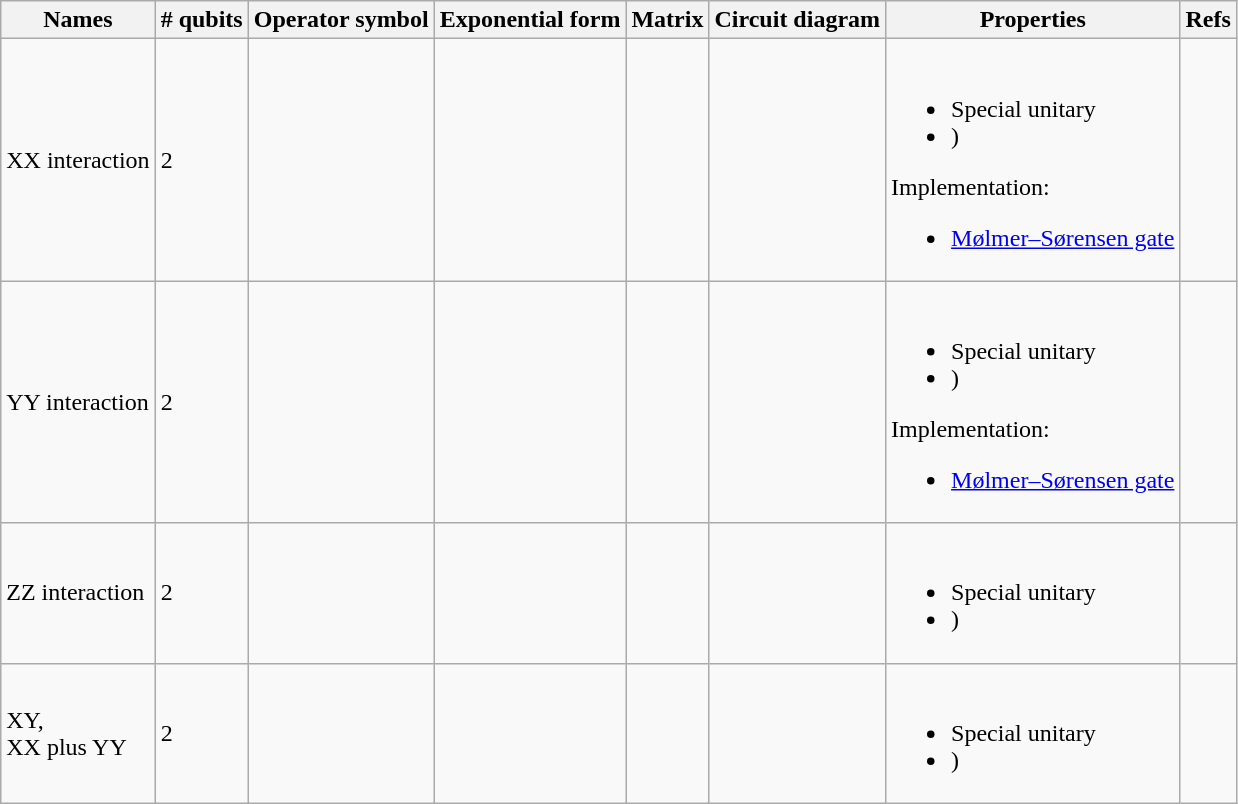<table class="wikitable">
<tr>
<th>Names</th>
<th># qubits</th>
<th>Operator symbol</th>
<th>Exponential form</th>
<th>Matrix</th>
<th>Circuit diagram</th>
<th>Properties</th>
<th>Refs</th>
</tr>
<tr>
<td>XX interaction</td>
<td>2</td>
<td></td>
<td></td>
<td></td>
<td></td>
<td><br><ul><li>Special unitary</li><li>)</li></ul>Implementation:<ul><li><a href='#'>Mølmer–Sørensen gate</a></li></ul></td>
<td></td>
</tr>
<tr>
<td>YY interaction</td>
<td>2</td>
<td></td>
<td></td>
<td></td>
<td></td>
<td><br><ul><li>Special unitary</li><li>)</li></ul>Implementation:<ul><li><a href='#'>Mølmer–Sørensen gate</a></li></ul></td>
<td></td>
</tr>
<tr>
<td>ZZ interaction</td>
<td>2</td>
<td></td>
<td></td>
<td></td>
<td></td>
<td><br><ul><li>Special unitary</li><li>)</li></ul></td>
<td></td>
</tr>
<tr>
<td>XY,<br>XX plus YY</td>
<td>2</td>
<td></td>
<td></td>
<td></td>
<td></td>
<td><br><ul><li>Special unitary</li><li>)</li></ul></td>
<td></td>
</tr>
</table>
